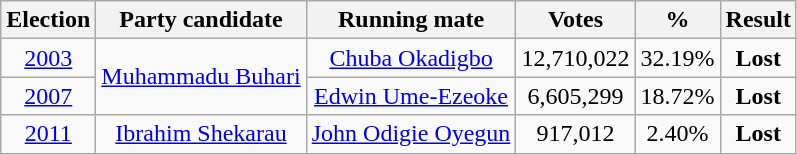<table class="wikitable" style="text-align:center">
<tr>
<th>Election</th>
<th>Party candidate</th>
<th>Running mate</th>
<th>Votes</th>
<th>%</th>
<th>Result</th>
</tr>
<tr>
<td><a href='#'>2003</a></td>
<td rowspan="2"><a href='#'>Muhammadu Buhari</a></td>
<td><a href='#'>Chuba Okadigbo</a></td>
<td>12,710,022</td>
<td>32.19%</td>
<td><strong>Lost</strong> </td>
</tr>
<tr>
<td><a href='#'>2007</a></td>
<td><a href='#'>Edwin Ume-Ezeoke</a></td>
<td>6,605,299</td>
<td>18.72%</td>
<td><strong>Lost</strong> </td>
</tr>
<tr>
<td><a href='#'>2011</a></td>
<td><a href='#'>Ibrahim Shekarau</a></td>
<td><a href='#'>John Odigie Oyegun</a></td>
<td>917,012</td>
<td>2.40%</td>
<td><strong>Lost</strong> </td>
</tr>
</table>
